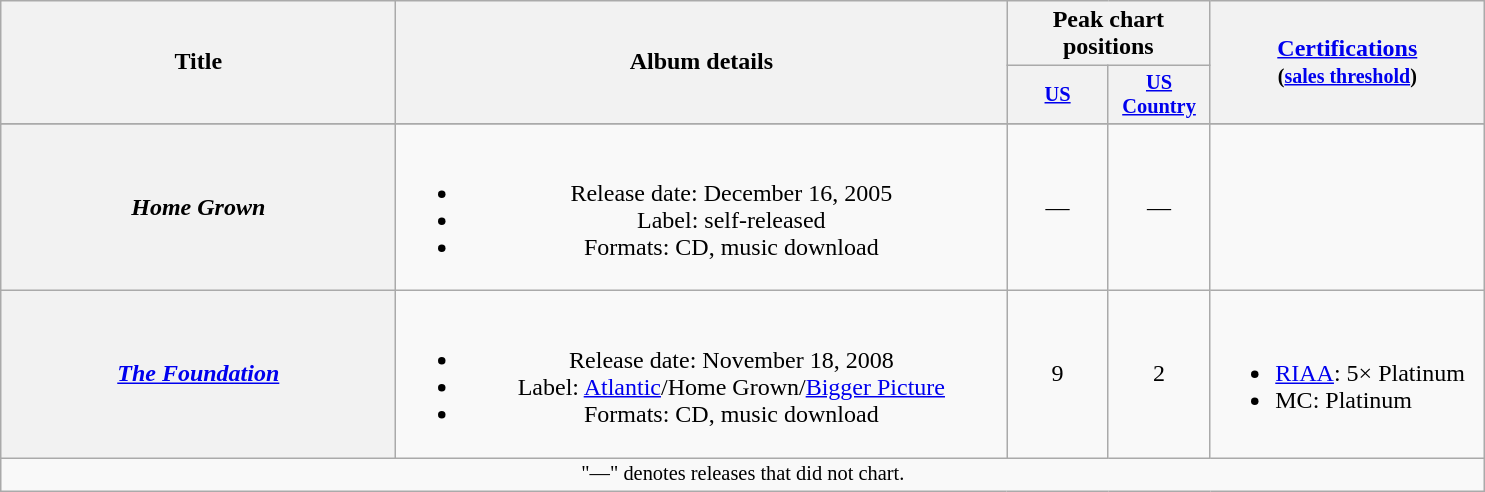<table class="wikitable plainrowheaders" style="text-align:center;">
<tr>
<th scope="col" rowspan="2" style="width:16em;">Title</th>
<th scope="col" rowspan="2" style="width:25em;">Album details</th>
<th scope="col" colspan="2">Peak chart<br>positions</th>
<th scope="col" rowspan="2" style="width:11em;"><a href='#'>Certifications</a><br><small>(<a href='#'>sales threshold</a>)</small></th>
</tr>
<tr>
<th scope="col" style="width:4.5em;font-size:85%;"><a href='#'>US</a><br></th>
<th scope="col" style="width:4.5em;font-size:85%;"><a href='#'>US Country</a><br></th>
</tr>
<tr>
</tr>
<tr>
<th scope="row"><em>Home Grown</em></th>
<td><br><ul><li>Release date: December 16, 2005</li><li>Label: self-released</li><li>Formats: CD, music download</li></ul></td>
<td>—</td>
<td>—</td>
<td></td>
</tr>
<tr>
<th scope="row"><em><a href='#'>The Foundation</a></em></th>
<td><br><ul><li>Release date: November 18, 2008</li><li>Label: <a href='#'>Atlantic</a>/Home Grown/<a href='#'>Bigger Picture</a></li><li>Formats: CD, music download</li></ul></td>
<td>9</td>
<td>2</td>
<td style="text-align:left;"><br><ul><li><a href='#'>RIAA</a>: 5× Platinum</li><li>MC: Platinum</li></ul></td>
</tr>
<tr>
<td colspan="5" style="font-size:85%">"—" denotes releases that did not chart.</td>
</tr>
</table>
